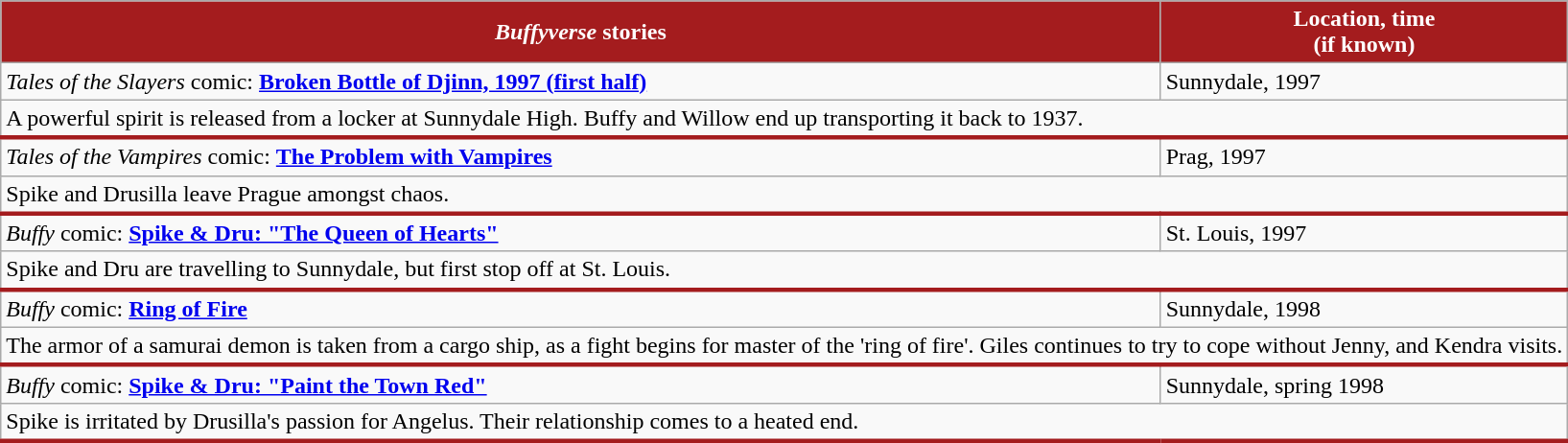<table class="wikitable">
<tr>
<th style="background: #A41C1E; color: white;"><em>Buffyverse</em> stories</th>
<th style="background: #A41C1E; color: white;"><strong>Location, time</strong><br>(if known)</th>
</tr>
<tr>
<td><em>Tales of the Slayers</em> comic: <strong><a href='#'>Broken Bottle of Djinn, 1997 (first half)</a></strong></td>
<td>Sunnydale, 1997</td>
</tr>
<tr>
<td style="border-bottom: 3px solid #A41C1E;" colspan="2">A powerful spirit is released from a locker at Sunnydale High. Buffy and Willow end up transporting it back to 1937.</td>
</tr>
<tr>
<td><em>Tales of the Vampires</em> comic: <strong><a href='#'>The Problem with Vampires</a></strong></td>
<td>Prag, 1997</td>
</tr>
<tr>
<td style="border-bottom: 3px solid #A41C1E;" colspan="2">Spike and Drusilla leave Prague amongst chaos.</td>
</tr>
<tr>
<td><em>Buffy</em> comic: <strong><a href='#'>Spike & Dru: "The Queen of Hearts"</a></strong></td>
<td>St. Louis, 1997</td>
</tr>
<tr>
<td style="border-bottom: 3px solid #A41C1E;" colspan="2">Spike and Dru are travelling to Sunnydale, but first stop off at St. Louis.</td>
</tr>
<tr>
<td><em>Buffy</em> comic: <strong><a href='#'>Ring of Fire</a></strong></td>
<td>Sunnydale, 1998</td>
</tr>
<tr style="border-bottom: 3px solid #A41C1E;" colspan="2" |The armor of a samurai demon is taken from cargo ship, as fight begins for master the ' ring fire . Giles continues to try cope without Jenny, and Kendra visits.>
<td colspan="2">The armor of a samurai demon is taken from a cargo ship, as a fight begins for master of the 'ring of fire'. Giles continues to try to cope without Jenny, and Kendra visits.</td>
</tr>
<tr>
<td><em>Buffy</em> comic: <strong><a href='#'>Spike & Dru: "Paint the Town Red"</a></strong></td>
<td>Sunnydale, spring 1998</td>
</tr>
<tr>
<td style="border-bottom: 3px solid #A41C1E;" colspan="2">Spike is irritated by Drusilla's passion for Angelus. Their relationship comes to a heated end.</td>
</tr>
</table>
